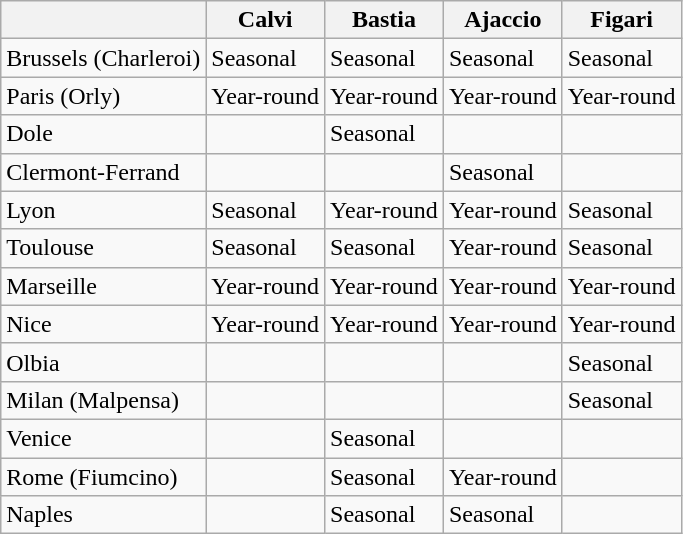<table class="wikitable">
<tr>
<th></th>
<th>Calvi</th>
<th>Bastia</th>
<th>Ajaccio</th>
<th>Figari</th>
</tr>
<tr>
<td>Brussels (Charleroi)</td>
<td>Seasonal</td>
<td>Seasonal</td>
<td>Seasonal</td>
<td>Seasonal</td>
</tr>
<tr>
<td>Paris (Orly)</td>
<td>Year-round</td>
<td>Year-round</td>
<td>Year-round</td>
<td>Year-round</td>
</tr>
<tr>
<td>Dole</td>
<td></td>
<td>Seasonal</td>
<td></td>
<td></td>
</tr>
<tr>
<td>Clermont-Ferrand</td>
<td></td>
<td></td>
<td>Seasonal</td>
<td></td>
</tr>
<tr>
<td>Lyon</td>
<td>Seasonal</td>
<td>Year-round</td>
<td>Year-round</td>
<td>Seasonal</td>
</tr>
<tr>
<td>Toulouse</td>
<td>Seasonal</td>
<td>Seasonal</td>
<td>Year-round</td>
<td>Seasonal</td>
</tr>
<tr>
<td>Marseille</td>
<td>Year-round</td>
<td>Year-round</td>
<td>Year-round</td>
<td>Year-round</td>
</tr>
<tr>
<td>Nice</td>
<td>Year-round</td>
<td>Year-round</td>
<td>Year-round</td>
<td>Year-round</td>
</tr>
<tr>
<td>Olbia</td>
<td></td>
<td></td>
<td></td>
<td>Seasonal</td>
</tr>
<tr>
<td>Milan (Malpensa)</td>
<td></td>
<td></td>
<td></td>
<td>Seasonal</td>
</tr>
<tr>
<td>Venice</td>
<td></td>
<td>Seasonal</td>
<td></td>
<td></td>
</tr>
<tr>
<td>Rome (Fiumcino)</td>
<td></td>
<td>Seasonal</td>
<td>Year-round</td>
<td></td>
</tr>
<tr>
<td>Naples</td>
<td></td>
<td>Seasonal</td>
<td>Seasonal</td>
<td></td>
</tr>
</table>
